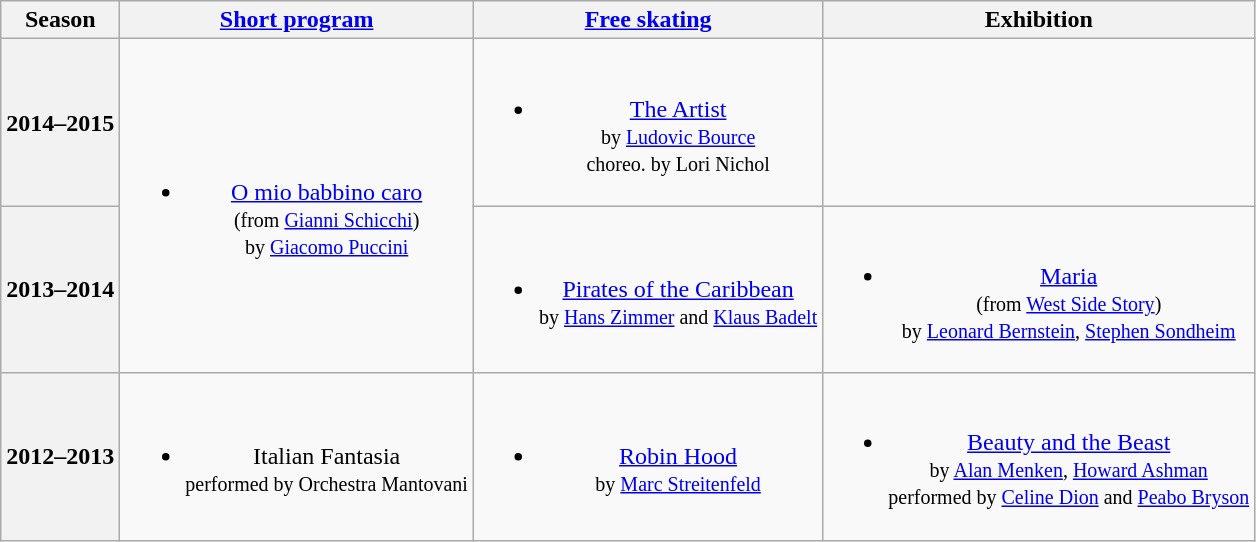<table class=wikitable style=text-align:center>
<tr>
<th>Season</th>
<th><a href='#'>Short program</a></th>
<th><a href='#'>Free skating</a></th>
<th>Exhibition</th>
</tr>
<tr>
<th>2014–2015 <br> </th>
<td rowspan="2"><br><ul><li><a href='#'>O mio babbino caro</a> <br><small> (from <a href='#'>Gianni Schicchi</a>) <br> by <a href='#'>Giacomo Puccini</a> </small></li></ul></td>
<td><br><ul><li><a href='#'>The Artist</a> <br><small> by <a href='#'>Ludovic Bource</a> <br> choreo. by Lori Nichol </small></li></ul></td>
<td></td>
</tr>
<tr>
<th>2013–2014 <br> </th>
<td><br><ul><li><a href='#'>Pirates of the Caribbean</a> <br><small> by <a href='#'>Hans Zimmer</a> and <a href='#'>Klaus Badelt</a> </small></li></ul></td>
<td><br><ul><li><a href='#'>Maria</a> <br><small> (from <a href='#'>West Side Story</a>) <br> by <a href='#'>Leonard Bernstein</a>, <a href='#'>Stephen Sondheim</a> </small></li></ul></td>
</tr>
<tr>
<th>2012–2013 <br> </th>
<td><br><ul><li>Italian Fantasia <br><small> performed by Orchestra Mantovani </small></li></ul></td>
<td><br><ul><li><a href='#'>Robin Hood</a> <br><small> by <a href='#'>Marc Streitenfeld</a> </small></li></ul></td>
<td><br><ul><li><a href='#'>Beauty and the Beast</a> <br><small> by <a href='#'>Alan Menken</a>, <a href='#'>Howard Ashman</a> <br> performed by <a href='#'>Celine Dion</a> and <a href='#'>Peabo Bryson</a> </small></li></ul></td>
</tr>
</table>
